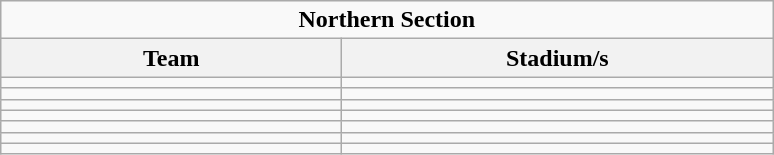<table class="wikitable">
<tr>
<td colspan=3 align=center><strong>Northern Section</strong></td>
</tr>
<tr>
<th width="220">Team</th>
<th width="280">Stadium/s</th>
</tr>
<tr>
<td></td>
<td></td>
</tr>
<tr>
<td></td>
<td></td>
</tr>
<tr>
<td></td>
<td></td>
</tr>
<tr>
<td></td>
<td></td>
</tr>
<tr>
<td></td>
<td></td>
</tr>
<tr>
<td></td>
<td></td>
</tr>
<tr>
<td></td>
<td></td>
</tr>
</table>
